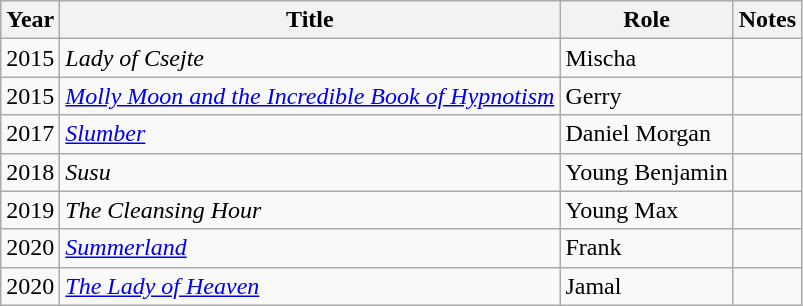<table class="wikitable sortable">
<tr>
<th>Year</th>
<th>Title</th>
<th>Role</th>
<th>Notes</th>
</tr>
<tr>
<td>2015</td>
<td><em>Lady of Csejte</em></td>
<td>Mischa</td>
<td></td>
</tr>
<tr>
<td>2015</td>
<td><em><a href='#'>Molly Moon and the Incredible Book of Hypnotism</a></em></td>
<td>Gerry</td>
<td></td>
</tr>
<tr>
<td>2017</td>
<td><em><a href='#'>Slumber</a></em></td>
<td>Daniel Morgan</td>
<td></td>
</tr>
<tr>
<td>2018</td>
<td><em>Susu</em></td>
<td>Young Benjamin</td>
<td></td>
</tr>
<tr>
<td>2019</td>
<td><em>The Cleansing Hour</em></td>
<td>Young Max</td>
<td></td>
</tr>
<tr>
<td>2020</td>
<td><em><a href='#'>Summerland</a></em></td>
<td>Frank</td>
<td></td>
</tr>
<tr>
<td>2020</td>
<td><em><a href='#'>The Lady of Heaven</a></em></td>
<td>Jamal</td>
<td></td>
</tr>
</table>
